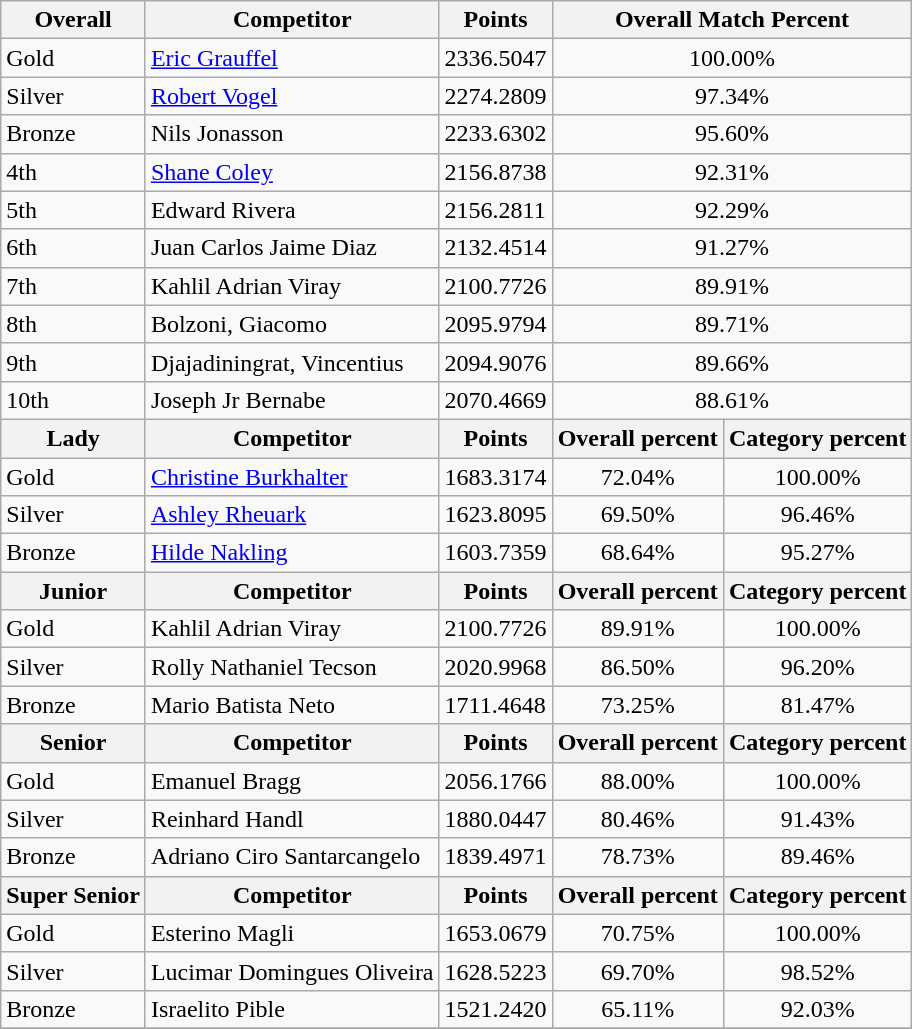<table class="wikitable sortable" style="text-align: left;">
<tr>
<th>Overall</th>
<th>Competitor</th>
<th>Points</th>
<th colspan="2">Overall Match Percent</th>
</tr>
<tr>
<td> Gold</td>
<td> <a href='#'>Eric Grauffel</a></td>
<td>2336.5047</td>
<td colspan="2" style="text-align: center;">100.00%</td>
</tr>
<tr>
<td> Silver</td>
<td> <a href='#'>Robert Vogel</a></td>
<td>2274.2809</td>
<td colspan="2" style="text-align: center;">97.34%</td>
</tr>
<tr>
<td> Bronze</td>
<td> Nils Jonasson</td>
<td>2233.6302</td>
<td colspan="2" style="text-align: center;">95.60%</td>
</tr>
<tr>
<td>4th</td>
<td> <a href='#'>Shane Coley</a></td>
<td>2156.8738</td>
<td colspan="2" style="text-align: center;">92.31%</td>
</tr>
<tr>
<td>5th</td>
<td> Edward Rivera</td>
<td>2156.2811</td>
<td colspan="2" style="text-align: center;">92.29%</td>
</tr>
<tr>
<td>6th</td>
<td> Juan Carlos Jaime Diaz</td>
<td>2132.4514</td>
<td colspan="2" style="text-align: center;">91.27%</td>
</tr>
<tr>
<td>7th</td>
<td> Kahlil Adrian Viray</td>
<td>2100.7726</td>
<td colspan="2" style="text-align: center;">89.91%</td>
</tr>
<tr>
<td>8th</td>
<td> Bolzoni, Giacomo</td>
<td>2095.9794</td>
<td colspan="2" style="text-align: center;">89.71%</td>
</tr>
<tr>
<td>9th</td>
<td> Djajadiningrat, Vincentius</td>
<td>2094.9076</td>
<td colspan="2" style="text-align: center;">89.66%</td>
</tr>
<tr>
<td>10th</td>
<td> Joseph Jr Bernabe</td>
<td>2070.4669</td>
<td colspan="2" style="text-align: center;">88.61%</td>
</tr>
<tr>
<th>Lady</th>
<th>Competitor</th>
<th>Points</th>
<th>Overall percent</th>
<th>Category percent</th>
</tr>
<tr>
<td> Gold</td>
<td> <a href='#'>Christine Burkhalter</a></td>
<td>1683.3174</td>
<td style="text-align: center;">72.04%</td>
<td style="text-align: center;">100.00%</td>
</tr>
<tr>
<td> Silver</td>
<td> <a href='#'>Ashley Rheuark</a></td>
<td>1623.8095</td>
<td style="text-align: center;">69.50%</td>
<td style="text-align: center;">96.46%</td>
</tr>
<tr>
<td> Bronze</td>
<td> <a href='#'>Hilde Nakling</a></td>
<td>1603.7359</td>
<td style="text-align: center;">68.64%</td>
<td style="text-align: center;">95.27%</td>
</tr>
<tr>
<th>Junior</th>
<th>Competitor</th>
<th>Points</th>
<th>Overall percent</th>
<th>Category percent</th>
</tr>
<tr>
<td> Gold</td>
<td> Kahlil Adrian Viray</td>
<td>2100.7726</td>
<td style="text-align: center;">89.91%</td>
<td style="text-align: center;">100.00%</td>
</tr>
<tr>
<td> Silver</td>
<td> Rolly Nathaniel Tecson</td>
<td>2020.9968</td>
<td style="text-align: center;">86.50%</td>
<td style="text-align: center;">96.20%</td>
</tr>
<tr>
<td> Bronze</td>
<td> Mario Batista Neto</td>
<td>1711.4648</td>
<td style="text-align: center;">73.25%</td>
<td style="text-align: center;">81.47%</td>
</tr>
<tr>
<th>Senior</th>
<th>Competitor</th>
<th>Points</th>
<th>Overall percent</th>
<th>Category percent</th>
</tr>
<tr>
<td> Gold</td>
<td> Emanuel Bragg</td>
<td>2056.1766</td>
<td style="text-align: center;">88.00%</td>
<td style="text-align: center;">100.00%</td>
</tr>
<tr>
<td> Silver</td>
<td> Reinhard Handl</td>
<td>1880.0447</td>
<td style="text-align: center;">80.46%</td>
<td style="text-align: center;">91.43%</td>
</tr>
<tr>
<td> Bronze</td>
<td> Adriano Ciro Santarcangelo</td>
<td>1839.4971</td>
<td style="text-align: center;">78.73%</td>
<td style="text-align: center;">89.46%</td>
</tr>
<tr>
<th>Super Senior</th>
<th>Competitor</th>
<th>Points</th>
<th>Overall percent</th>
<th>Category percent</th>
</tr>
<tr>
<td> Gold</td>
<td> Esterino Magli</td>
<td>1653.0679</td>
<td style="text-align: center;">70.75%</td>
<td style="text-align: center;">100.00%</td>
</tr>
<tr>
<td> Silver</td>
<td> Lucimar Domingues Oliveira</td>
<td>1628.5223</td>
<td style="text-align: center;">69.70%</td>
<td style="text-align: center;">98.52%</td>
</tr>
<tr>
<td> Bronze</td>
<td> Israelito Pible</td>
<td>1521.2420</td>
<td style="text-align: center;">65.11%</td>
<td style="text-align: center;">92.03%</td>
</tr>
<tr>
</tr>
</table>
